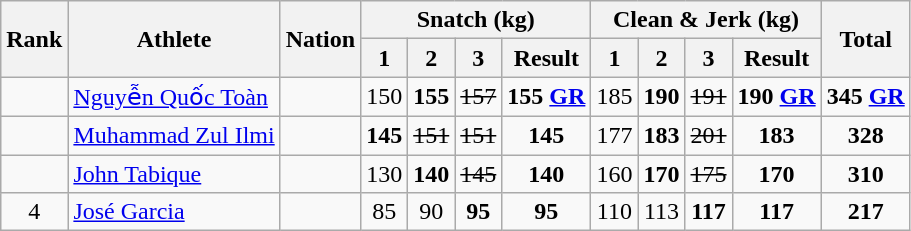<table class="wikitable sortable" style="text-align:center;">
<tr>
<th rowspan=2>Rank</th>
<th rowspan=2>Athlete</th>
<th rowspan=2>Nation</th>
<th colspan=4>Snatch (kg)</th>
<th colspan=4>Clean & Jerk (kg)</th>
<th rowspan=2>Total</th>
</tr>
<tr>
<th>1</th>
<th>2</th>
<th>3</th>
<th>Result</th>
<th>1</th>
<th>2</th>
<th>3</th>
<th>Result</th>
</tr>
<tr>
<td></td>
<td align=left><a href='#'>Nguyễn Quốc Toàn</a></td>
<td align=left></td>
<td>150</td>
<td><strong>155</strong></td>
<td><s>157</s></td>
<td><strong>155</strong> <strong><a href='#'>GR</a></strong></td>
<td>185</td>
<td><strong>190</strong></td>
<td><s>191</s></td>
<td><strong>190</strong> <strong><a href='#'>GR</a></strong></td>
<td><strong>345</strong> <strong><a href='#'>GR</a></strong></td>
</tr>
<tr>
<td></td>
<td align=left><a href='#'>Muhammad Zul Ilmi</a></td>
<td align=left></td>
<td><strong>145</strong></td>
<td><s>151</s></td>
<td><s>151</s></td>
<td><strong>145</strong></td>
<td>177</td>
<td><strong>183</strong></td>
<td><s>201</s></td>
<td><strong>183</strong></td>
<td><strong>328</strong></td>
</tr>
<tr>
<td></td>
<td align=left><a href='#'>John Tabique</a></td>
<td align=left></td>
<td>130</td>
<td><strong>140</strong></td>
<td><s>145</s></td>
<td><strong>140</strong></td>
<td>160</td>
<td><strong>170</strong></td>
<td><s>175</s></td>
<td><strong>170</strong></td>
<td><strong>310</strong></td>
</tr>
<tr>
<td>4</td>
<td align=left><a href='#'>José Garcia</a></td>
<td align=left></td>
<td>85</td>
<td>90</td>
<td><strong>95</strong></td>
<td><strong>95</strong></td>
<td>110</td>
<td>113</td>
<td><strong>117</strong></td>
<td><strong>117</strong></td>
<td><strong>217</strong></td>
</tr>
</table>
